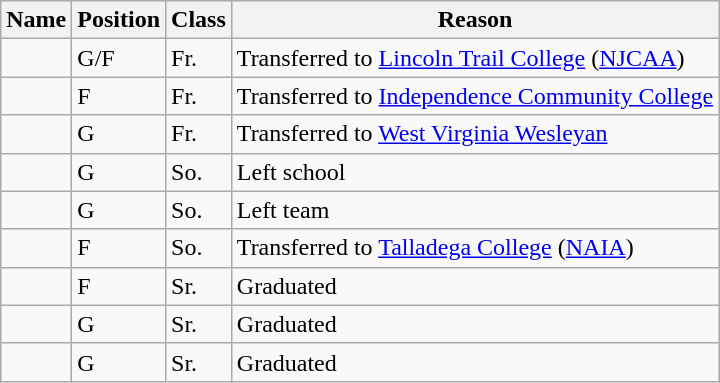<table class=wikitable sortable>
<tr>
<th>Name</th>
<th>Position</th>
<th>Class</th>
<th>Reason</th>
</tr>
<tr>
<td></td>
<td>G/F</td>
<td>Fr.</td>
<td>Transferred to <a href='#'>Lincoln Trail College</a> (<a href='#'>NJCAA</a>)</td>
</tr>
<tr>
<td></td>
<td>F</td>
<td>Fr.</td>
<td>Transferred to <a href='#'>Independence Community College</a></td>
</tr>
<tr>
<td></td>
<td>G</td>
<td>Fr.</td>
<td>Transferred to <a href='#'>West Virginia Wesleyan</a></td>
</tr>
<tr>
<td></td>
<td>G</td>
<td>So.</td>
<td>Left school</td>
</tr>
<tr>
<td></td>
<td>G</td>
<td>So.</td>
<td>Left team</td>
</tr>
<tr>
<td></td>
<td>F</td>
<td>So.</td>
<td>Transferred to <a href='#'>Talladega College</a> (<a href='#'>NAIA</a>)</td>
</tr>
<tr>
<td></td>
<td>F</td>
<td>Sr.</td>
<td>Graduated</td>
</tr>
<tr>
<td></td>
<td>G</td>
<td>Sr.</td>
<td>Graduated</td>
</tr>
<tr>
<td></td>
<td>G</td>
<td>Sr.</td>
<td>Graduated</td>
</tr>
</table>
